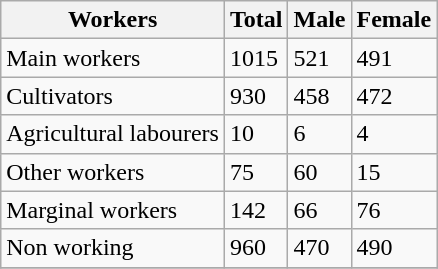<table class="sortable wikitable">
<tr>
<th>Workers</th>
<th>Total</th>
<th>Male</th>
<th>Female</th>
</tr>
<tr>
<td>Main workers</td>
<td>1015</td>
<td>521</td>
<td>491</td>
</tr>
<tr>
<td>Cultivators</td>
<td>930</td>
<td>458</td>
<td>472</td>
</tr>
<tr>
<td>Agricultural labourers</td>
<td>10</td>
<td>6</td>
<td>4</td>
</tr>
<tr>
<td>Other workers</td>
<td>75</td>
<td>60</td>
<td>15</td>
</tr>
<tr>
<td>Marginal workers</td>
<td>142</td>
<td>66</td>
<td>76</td>
</tr>
<tr>
<td>Non working</td>
<td>960</td>
<td>470</td>
<td>490</td>
</tr>
<tr>
</tr>
</table>
